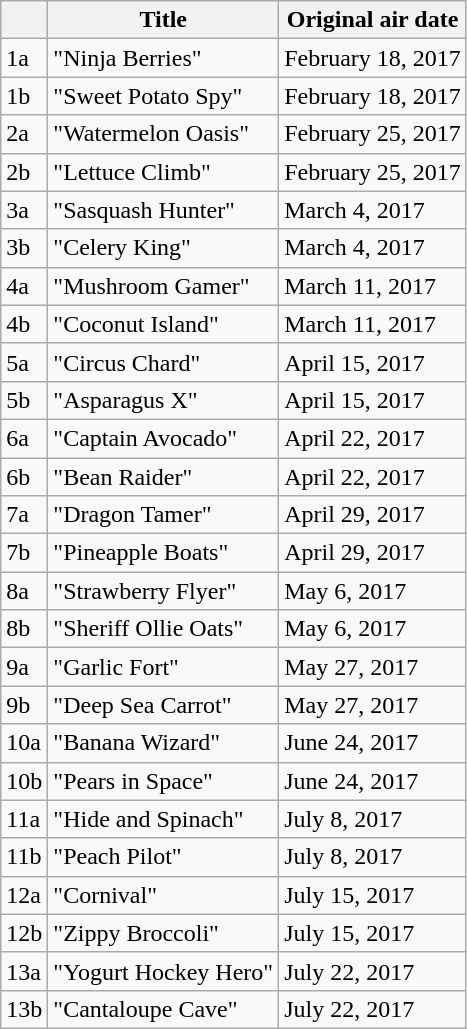<table class="wikitable">
<tr>
<th></th>
<th>Title</th>
<th>Original air date</th>
</tr>
<tr>
<td>1a</td>
<td>"Ninja Berries"</td>
<td>February 18, 2017</td>
</tr>
<tr>
<td>1b</td>
<td>"Sweet Potato Spy"</td>
<td>February 18, 2017</td>
</tr>
<tr>
<td>2a</td>
<td>"Watermelon Oasis"</td>
<td>February 25, 2017</td>
</tr>
<tr>
<td>2b</td>
<td>"Lettuce Climb"</td>
<td>February 25, 2017</td>
</tr>
<tr>
<td>3a</td>
<td>"Sasquash Hunter"</td>
<td>March 4, 2017</td>
</tr>
<tr>
<td>3b</td>
<td>"Celery King"</td>
<td>March 4, 2017</td>
</tr>
<tr>
<td>4a</td>
<td>"Mushroom Gamer"</td>
<td>March 11, 2017</td>
</tr>
<tr>
<td>4b</td>
<td>"Coconut Island"</td>
<td>March 11, 2017</td>
</tr>
<tr>
<td>5a</td>
<td>"Circus Chard"</td>
<td>April 15, 2017</td>
</tr>
<tr>
<td>5b</td>
<td>"Asparagus X"</td>
<td>April 15, 2017</td>
</tr>
<tr>
<td>6a</td>
<td>"Captain Avocado"</td>
<td>April 22, 2017</td>
</tr>
<tr>
<td>6b</td>
<td>"Bean Raider"</td>
<td>April 22, 2017</td>
</tr>
<tr>
<td>7a</td>
<td>"Dragon Tamer"</td>
<td>April 29, 2017</td>
</tr>
<tr>
<td>7b</td>
<td>"Pineapple Boats"</td>
<td>April 29, 2017</td>
</tr>
<tr>
<td>8a</td>
<td>"Strawberry Flyer"</td>
<td>May 6, 2017</td>
</tr>
<tr>
<td>8b</td>
<td>"Sheriff Ollie Oats"</td>
<td>May 6, 2017</td>
</tr>
<tr>
<td>9a</td>
<td>"Garlic Fort"</td>
<td>May 27, 2017</td>
</tr>
<tr>
<td>9b</td>
<td>"Deep Sea Carrot"</td>
<td>May 27, 2017</td>
</tr>
<tr>
<td>10a</td>
<td>"Banana Wizard"</td>
<td>June 24, 2017</td>
</tr>
<tr>
<td>10b</td>
<td>"Pears in Space"</td>
<td>June 24, 2017</td>
</tr>
<tr>
<td>11a</td>
<td>"Hide and Spinach"</td>
<td>July 8, 2017</td>
</tr>
<tr>
<td>11b</td>
<td>"Peach Pilot"</td>
<td>July 8, 2017</td>
</tr>
<tr>
<td>12a</td>
<td>"Cornival"</td>
<td>July 15, 2017</td>
</tr>
<tr>
<td>12b</td>
<td>"Zippy Broccoli"</td>
<td>July 15, 2017</td>
</tr>
<tr>
<td>13a</td>
<td>"Yogurt Hockey Hero"</td>
<td>July 22, 2017</td>
</tr>
<tr>
<td>13b</td>
<td>"Cantaloupe Cave"</td>
<td>July 22, 2017</td>
</tr>
</table>
